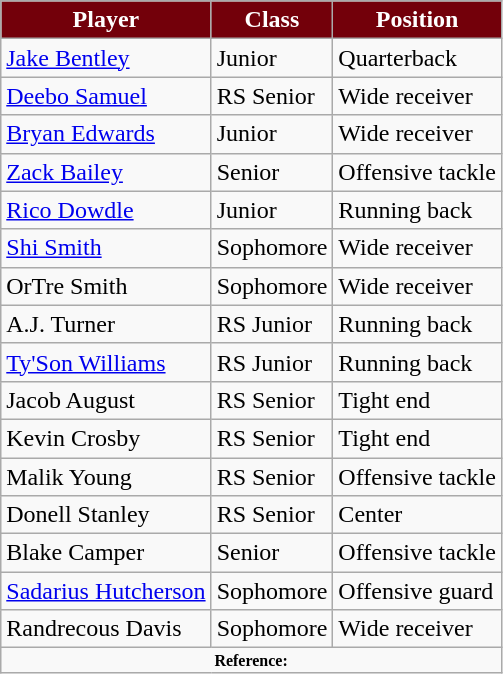<table class="wikitable">
<tr ;>
<th style="background:#73000a;color:white;">Player</th>
<th style="background:#73000a;color:white;">Class</th>
<th style="background:#73000a;color:white;">Position</th>
</tr>
<tr>
<td><a href='#'>Jake Bentley</a></td>
<td>Junior</td>
<td>Quarterback</td>
</tr>
<tr>
<td><a href='#'>Deebo Samuel</a></td>
<td>RS Senior</td>
<td>Wide receiver</td>
</tr>
<tr>
<td><a href='#'>Bryan Edwards</a></td>
<td>Junior</td>
<td>Wide receiver</td>
</tr>
<tr>
<td><a href='#'>Zack Bailey</a></td>
<td>Senior</td>
<td>Offensive tackle</td>
</tr>
<tr>
<td><a href='#'>Rico Dowdle</a></td>
<td>Junior</td>
<td>Running back</td>
</tr>
<tr>
<td><a href='#'>Shi Smith</a></td>
<td>Sophomore</td>
<td>Wide receiver</td>
</tr>
<tr>
<td>OrTre Smith</td>
<td>Sophomore</td>
<td>Wide receiver</td>
</tr>
<tr>
<td>A.J. Turner</td>
<td>RS Junior</td>
<td>Running back</td>
</tr>
<tr>
<td><a href='#'>Ty'Son Williams</a></td>
<td>RS Junior</td>
<td>Running back</td>
</tr>
<tr>
<td>Jacob August</td>
<td>RS Senior</td>
<td>Tight end</td>
</tr>
<tr>
<td>Kevin Crosby</td>
<td>RS Senior</td>
<td>Tight end</td>
</tr>
<tr>
<td>Malik Young</td>
<td>RS Senior</td>
<td>Offensive tackle</td>
</tr>
<tr>
<td>Donell Stanley</td>
<td>RS Senior</td>
<td>Center</td>
</tr>
<tr>
<td>Blake Camper</td>
<td>Senior</td>
<td>Offensive tackle</td>
</tr>
<tr>
<td><a href='#'>Sadarius Hutcherson</a></td>
<td>Sophomore</td>
<td>Offensive guard</td>
</tr>
<tr>
<td>Randrecous Davis</td>
<td>Sophomore</td>
<td>Wide receiver</td>
</tr>
<tr>
<td colspan="3"  style="font-size:8pt; text-align:center;"><strong>Reference:</strong></td>
</tr>
</table>
